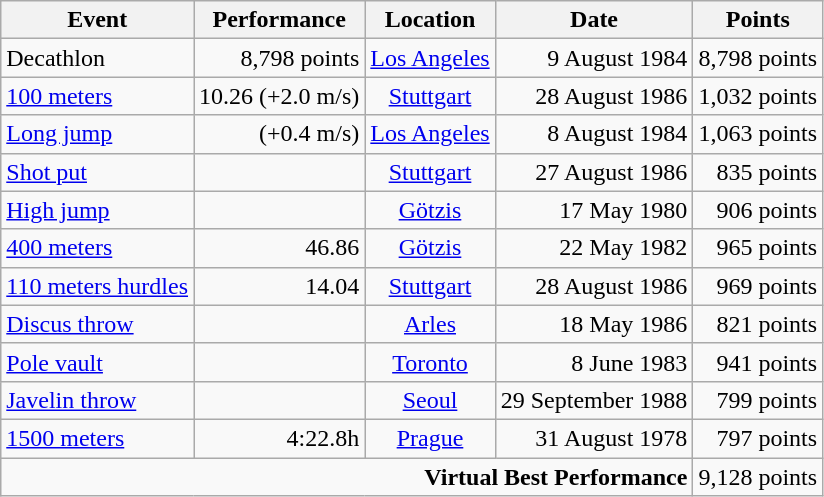<table class="wikitable">
<tr>
<th>Event</th>
<th>Performance</th>
<th>Location</th>
<th>Date</th>
<th>Points</th>
</tr>
<tr>
<td>Decathlon</td>
<td align=right>8,798 points</td>
<td align=center><a href='#'>Los Angeles</a></td>
<td align=right>9 August 1984</td>
<td align=right>8,798 points</td>
</tr>
<tr>
<td><a href='#'>100 meters</a></td>
<td align=right>10.26 (+2.0 m/s)</td>
<td align=center><a href='#'>Stuttgart</a></td>
<td align=right>28 August 1986</td>
<td align=right>1,032 points</td>
</tr>
<tr>
<td><a href='#'>Long jump</a></td>
<td align=right> (+0.4 m/s)</td>
<td align=center><a href='#'>Los Angeles</a></td>
<td align=right>8 August 1984</td>
<td align=right>1,063 points</td>
</tr>
<tr>
<td><a href='#'>Shot put</a></td>
<td align=right></td>
<td align=center><a href='#'>Stuttgart</a></td>
<td align=right>27 August 1986</td>
<td align=right>835 points</td>
</tr>
<tr>
<td><a href='#'>High jump</a></td>
<td align=right></td>
<td align=center><a href='#'>Götzis</a></td>
<td align=right>17 May 1980</td>
<td align=right>906 points</td>
</tr>
<tr>
<td><a href='#'>400 meters</a></td>
<td align=right>46.86</td>
<td align=center><a href='#'>Götzis</a></td>
<td align=right>22 May 1982</td>
<td align=right>965 points</td>
</tr>
<tr>
<td><a href='#'>110 meters hurdles</a></td>
<td align=right>14.04</td>
<td align=center><a href='#'>Stuttgart</a></td>
<td align=right>28 August 1986</td>
<td align=right>969 points</td>
</tr>
<tr>
<td><a href='#'>Discus throw</a></td>
<td align=right></td>
<td align=center><a href='#'>Arles</a></td>
<td align=right>18 May 1986</td>
<td align=right>821 points</td>
</tr>
<tr>
<td><a href='#'>Pole vault</a></td>
<td align=right></td>
<td align=center><a href='#'>Toronto</a></td>
<td align=right>8 June 1983</td>
<td align=right>941 points</td>
</tr>
<tr>
<td><a href='#'>Javelin throw</a></td>
<td align=right></td>
<td align=center><a href='#'>Seoul</a></td>
<td align=right>29 September 1988</td>
<td align=right>799 points</td>
</tr>
<tr>
<td><a href='#'>1500 meters</a></td>
<td align=right>4:22.8h</td>
<td align=center><a href='#'>Prague</a></td>
<td align=right>31 August 1978</td>
<td align=right>797 points</td>
</tr>
<tr>
<td colspan=4 align=right><strong>Virtual Best Performance</strong></td>
<td align=right>9,128 points</td>
</tr>
</table>
